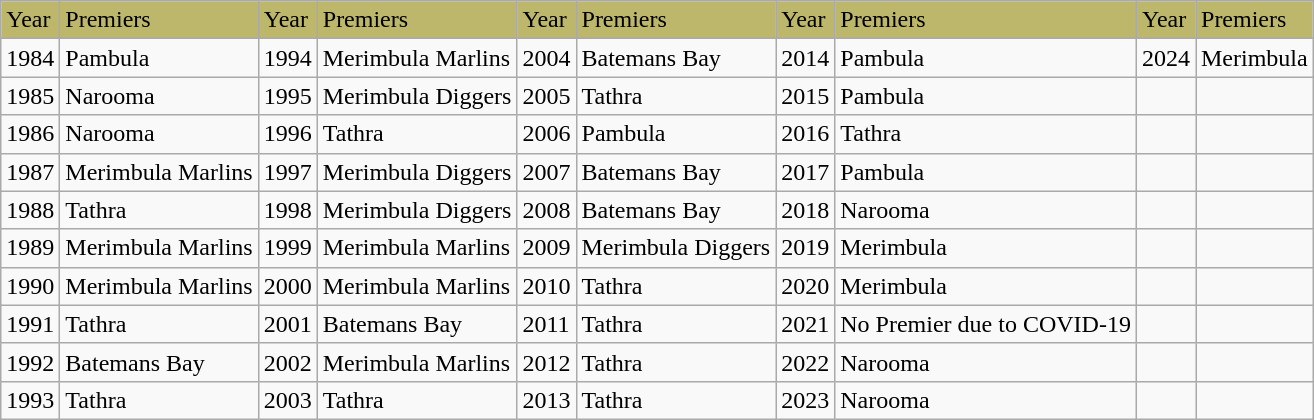<table class="wikitable">
<tr bgcolor=#bdb76b>
<td>Year</td>
<td>Premiers</td>
<td>Year</td>
<td>Premiers</td>
<td>Year</td>
<td>Premiers</td>
<td>Year</td>
<td>Premiers</td>
<td>Year</td>
<td>Premiers</td>
</tr>
<tr>
<td>1984</td>
<td>Pambula</td>
<td>1994</td>
<td>Merimbula Marlins</td>
<td>2004</td>
<td>Batemans Bay</td>
<td>2014</td>
<td>Pambula</td>
<td>2024</td>
<td>Merimbula</td>
</tr>
<tr>
<td>1985</td>
<td>Narooma</td>
<td>1995</td>
<td>Merimbula Diggers</td>
<td>2005</td>
<td>Tathra</td>
<td>2015</td>
<td>Pambula</td>
<td></td>
<td></td>
</tr>
<tr>
<td>1986</td>
<td>Narooma</td>
<td>1996</td>
<td>Tathra</td>
<td>2006</td>
<td>Pambula</td>
<td>2016</td>
<td>Tathra</td>
<td></td>
<td></td>
</tr>
<tr>
<td>1987</td>
<td>Merimbula Marlins</td>
<td>1997</td>
<td>Merimbula Diggers</td>
<td>2007</td>
<td>Batemans Bay</td>
<td>2017</td>
<td>Pambula</td>
<td></td>
<td></td>
</tr>
<tr>
<td>1988</td>
<td>Tathra</td>
<td>1998</td>
<td>Merimbula Diggers</td>
<td>2008</td>
<td>Batemans Bay</td>
<td>2018</td>
<td>Narooma</td>
<td></td>
<td></td>
</tr>
<tr>
<td>1989</td>
<td>Merimbula Marlins</td>
<td>1999</td>
<td>Merimbula Marlins</td>
<td>2009</td>
<td>Merimbula Diggers</td>
<td>2019</td>
<td>Merimbula</td>
<td></td>
<td></td>
</tr>
<tr>
<td>1990</td>
<td>Merimbula Marlins</td>
<td>2000</td>
<td>Merimbula Marlins</td>
<td>2010</td>
<td>Tathra</td>
<td>2020</td>
<td>Merimbula</td>
<td></td>
<td></td>
</tr>
<tr>
<td>1991</td>
<td>Tathra</td>
<td>2001</td>
<td>Batemans Bay</td>
<td>2011</td>
<td>Tathra</td>
<td>2021</td>
<td>No Premier due to COVID-19</td>
<td></td>
<td></td>
</tr>
<tr>
<td>1992</td>
<td>Batemans Bay</td>
<td>2002</td>
<td>Merimbula Marlins</td>
<td>2012</td>
<td>Tathra</td>
<td>2022</td>
<td>Narooma</td>
<td></td>
<td></td>
</tr>
<tr>
<td>1993</td>
<td>Tathra</td>
<td>2003</td>
<td>Tathra</td>
<td>2013</td>
<td>Tathra</td>
<td>2023</td>
<td>Narooma</td>
<td></td>
<td></td>
</tr>
</table>
